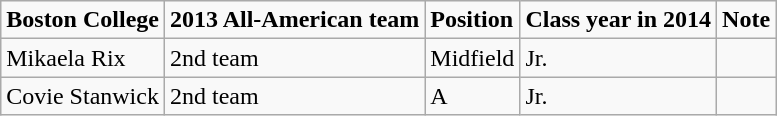<table class="wikitable">
<tr style="text-align:left;">
<td><strong>Boston College</strong></td>
<td><strong>2013 All-American team</strong></td>
<td><strong>Position</strong></td>
<td><strong>Class year in 2014</strong></td>
<td><strong>Note</strong></td>
</tr>
<tr style="text-align:left;">
<td>Mikaela Rix</td>
<td>2nd team</td>
<td>Midfield</td>
<td>Jr.</td>
<td></td>
</tr>
<tr style="text-align:left;">
<td>Covie Stanwick</td>
<td>2nd team</td>
<td>A</td>
<td>Jr.</td>
<td></td>
</tr>
</table>
